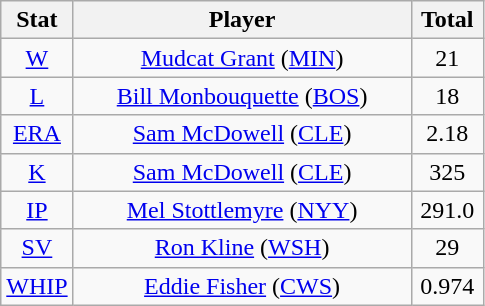<table class="wikitable" style="text-align:center;">
<tr>
<th style="width:15%;">Stat</th>
<th>Player</th>
<th style="width:15%;">Total</th>
</tr>
<tr>
<td><a href='#'>W</a></td>
<td><a href='#'>Mudcat Grant</a> (<a href='#'>MIN</a>)</td>
<td>21</td>
</tr>
<tr>
<td><a href='#'>L</a></td>
<td><a href='#'>Bill Monbouquette</a> (<a href='#'>BOS</a>)</td>
<td>18</td>
</tr>
<tr>
<td><a href='#'>ERA</a></td>
<td><a href='#'>Sam McDowell</a> (<a href='#'>CLE</a>)</td>
<td>2.18</td>
</tr>
<tr>
<td><a href='#'>K</a></td>
<td><a href='#'>Sam McDowell</a> (<a href='#'>CLE</a>)</td>
<td>325</td>
</tr>
<tr>
<td><a href='#'>IP</a></td>
<td><a href='#'>Mel Stottlemyre</a> (<a href='#'>NYY</a>)</td>
<td>291.0</td>
</tr>
<tr>
<td><a href='#'>SV</a></td>
<td><a href='#'>Ron Kline</a> (<a href='#'>WSH</a>)</td>
<td>29</td>
</tr>
<tr>
<td><a href='#'>WHIP</a></td>
<td><a href='#'>Eddie Fisher</a> (<a href='#'>CWS</a>)</td>
<td>0.974</td>
</tr>
</table>
